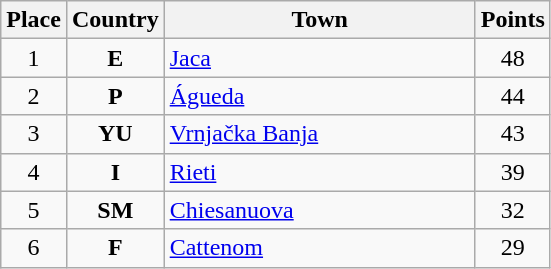<table class="wikitable" style="text-align;">
<tr>
<th width="25">Place</th>
<th width="25">Country</th>
<th width="200">Town</th>
<th width="25">Points</th>
</tr>
<tr>
<td align="center">1</td>
<td align="center"><strong>E</strong></td>
<td align="left"><a href='#'>Jaca</a></td>
<td align="center">48</td>
</tr>
<tr>
<td align="center">2</td>
<td align="center"><strong>P</strong></td>
<td align="left"><a href='#'>Águeda</a></td>
<td align="center">44</td>
</tr>
<tr>
<td align="center">3</td>
<td align="center"><strong>YU</strong></td>
<td align="left"><a href='#'>Vrnjačka Banja</a></td>
<td align="center">43</td>
</tr>
<tr>
<td align="center">4</td>
<td align="center"><strong>I</strong></td>
<td align="left"><a href='#'>Rieti</a></td>
<td align="center">39</td>
</tr>
<tr>
<td align="center">5</td>
<td align="center"><strong>SM</strong></td>
<td align="left"><a href='#'>Chiesanuova</a></td>
<td align="center">32</td>
</tr>
<tr>
<td align="center">6</td>
<td align="center"><strong>F</strong></td>
<td align="left"><a href='#'>Cattenom</a></td>
<td align="center">29</td>
</tr>
</table>
